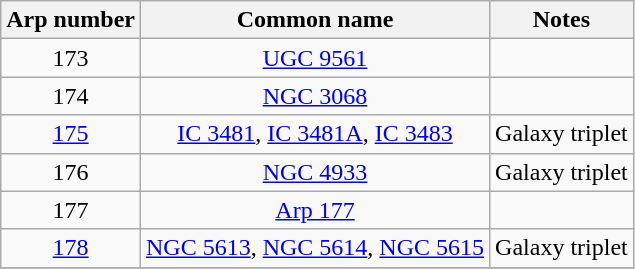<table class="wikitable" style="text-align:center;">
<tr>
<th>Arp number</th>
<th>Common name</th>
<th>Notes</th>
</tr>
<tr>
<td>173</td>
<td><a href='#'>UGC 9561</a></td>
<td></td>
</tr>
<tr>
<td>174</td>
<td><a href='#'>NGC 3068</a></td>
<td></td>
</tr>
<tr>
<td><a href='#'>175</a></td>
<td><a href='#'>IC 3481</a>, <a href='#'>IC 3481A</a>, <a href='#'>IC 3483</a></td>
<td>Galaxy triplet</td>
</tr>
<tr>
<td>176</td>
<td><a href='#'>NGC 4933</a></td>
<td>Galaxy triplet</td>
</tr>
<tr>
<td>177</td>
<td><a href='#'>Arp 177</a></td>
<td></td>
</tr>
<tr>
<td><a href='#'>178</a></td>
<td><a href='#'>NGC 5613</a>, <a href='#'>NGC 5614</a>, <a href='#'>NGC 5615</a></td>
<td>Galaxy triplet</td>
</tr>
<tr>
</tr>
</table>
